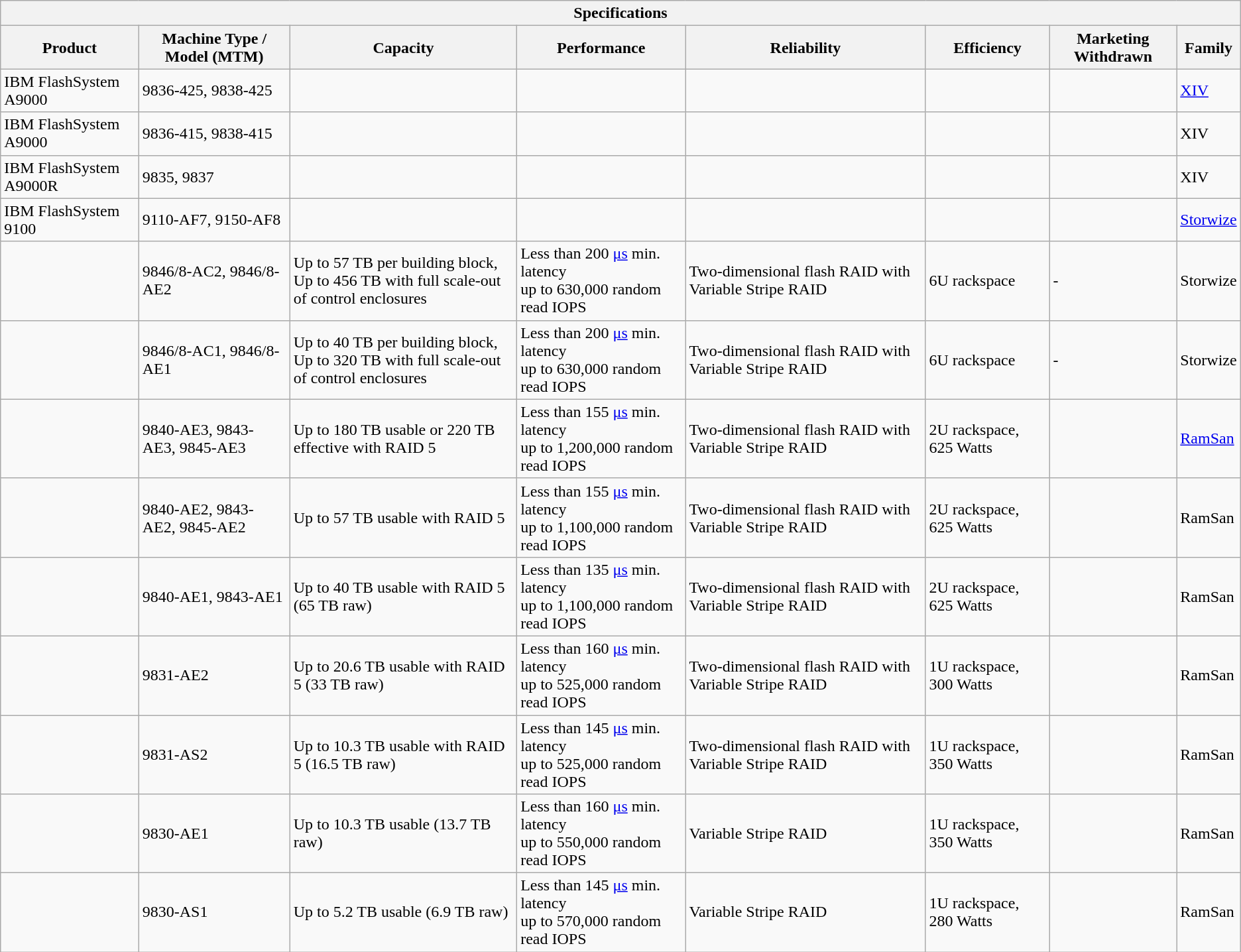<table class="wikitable sortable">
<tr>
<th colspan="8">Specifications</th>
</tr>
<tr>
<th>Product</th>
<th>Machine Type / Model (MTM)</th>
<th>Capacity</th>
<th>Performance</th>
<th>Reliability</th>
<th>Efficiency</th>
<th>Marketing Withdrawn</th>
<th>Family</th>
</tr>
<tr>
<td>IBM FlashSystem A9000</td>
<td>9836-425, 9838-425</td>
<td></td>
<td></td>
<td></td>
<td></td>
<td></td>
<td><a href='#'>XIV</a></td>
</tr>
<tr>
<td>IBM FlashSystem A9000</td>
<td>9836-415, 9838-415</td>
<td></td>
<td></td>
<td></td>
<td></td>
<td></td>
<td>XIV</td>
</tr>
<tr>
<td>IBM FlashSystem A9000R</td>
<td>9835, 9837</td>
<td></td>
<td></td>
<td></td>
<td></td>
<td></td>
<td>XIV</td>
</tr>
<tr>
<td>IBM FlashSystem 9100</td>
<td>9110-AF7, 9150-AF8</td>
<td></td>
<td></td>
<td></td>
<td></td>
<td></td>
<td><a href='#'>Storwize</a></td>
</tr>
<tr>
<td></td>
<td>9846/8-AC2, 9846/8-AE2</td>
<td>Up to 57 TB per building block,<br>Up to 456 TB with full scale-out of control enclosures</td>
<td>Less than 200 <a href='#'>μs</a> min. latency<br>up to 630,000 random read IOPS</td>
<td>Two-dimensional flash RAID with Variable Stripe RAID</td>
<td>6U rackspace</td>
<td>-</td>
<td>Storwize</td>
</tr>
<tr>
<td></td>
<td>9846/8-AC1, 9846/8-AE1</td>
<td>Up to 40 TB per building block,<br>Up to 320 TB with full scale-out of control enclosures</td>
<td>Less than 200 <a href='#'>μs</a> min. latency<br>up to 630,000 random read IOPS</td>
<td>Two-dimensional flash RAID with Variable Stripe RAID</td>
<td>6U rackspace</td>
<td>-</td>
<td>Storwize</td>
</tr>
<tr>
<td></td>
<td>9840-AE3, 9843-AE3, 9845-AE3</td>
<td>Up to 180 TB usable or 220 TB effective with RAID 5</td>
<td>Less than 155 <a href='#'>μs</a> min. latency<br>up to 1,200,000 random read IOPS</td>
<td>Two-dimensional flash RAID with Variable Stripe RAID</td>
<td>2U rackspace, 625 Watts</td>
<td></td>
<td><a href='#'>RamSan</a></td>
</tr>
<tr>
<td></td>
<td>9840-AE2, 9843-AE2, 9845-AE2</td>
<td>Up to 57 TB usable with RAID 5</td>
<td>Less than 155 <a href='#'>μs</a> min. latency<br>up to 1,100,000 random read IOPS</td>
<td>Two-dimensional flash RAID with Variable Stripe RAID</td>
<td>2U rackspace, 625 Watts</td>
<td></td>
<td>RamSan</td>
</tr>
<tr>
<td></td>
<td>9840-AE1, 9843-AE1</td>
<td>Up to 40 TB usable with RAID 5 (65 TB raw)</td>
<td>Less than 135 <a href='#'>μs</a> min. latency<br>up to 1,100,000 random read IOPS</td>
<td>Two-dimensional flash RAID with Variable Stripe RAID</td>
<td>2U rackspace, 625 Watts</td>
<td></td>
<td>RamSan</td>
</tr>
<tr>
<td></td>
<td>9831-AE2</td>
<td>Up to 20.6 TB usable with RAID 5 (33 TB raw)</td>
<td>Less than 160 <a href='#'>μs</a> min. latency<br>up to 525,000 random read IOPS</td>
<td>Two-dimensional flash RAID with Variable Stripe RAID</td>
<td>1U rackspace, 300 Watts</td>
<td></td>
<td>RamSan</td>
</tr>
<tr>
<td></td>
<td>9831-AS2</td>
<td>Up to 10.3 TB usable with RAID 5 (16.5 TB raw)</td>
<td>Less than 145 <a href='#'>μs</a> min. latency<br>up to 525,000 random read IOPS</td>
<td>Two-dimensional flash RAID with Variable Stripe RAID</td>
<td>1U rackspace, 350 Watts</td>
<td></td>
<td>RamSan</td>
</tr>
<tr>
<td></td>
<td>9830-AE1</td>
<td>Up to 10.3 TB usable (13.7 TB raw)</td>
<td>Less than 160 <a href='#'>μs</a> min. latency<br>up to 550,000 random read IOPS</td>
<td>Variable Stripe RAID</td>
<td>1U rackspace, 350 Watts</td>
<td></td>
<td>RamSan</td>
</tr>
<tr>
<td></td>
<td>9830-AS1</td>
<td>Up to 5.2 TB usable (6.9 TB raw)</td>
<td>Less than 145 <a href='#'>μs</a> min. latency<br>up to 570,000 random read IOPS</td>
<td>Variable Stripe RAID</td>
<td>1U rackspace, 280 Watts</td>
<td></td>
<td>RamSan</td>
</tr>
</table>
